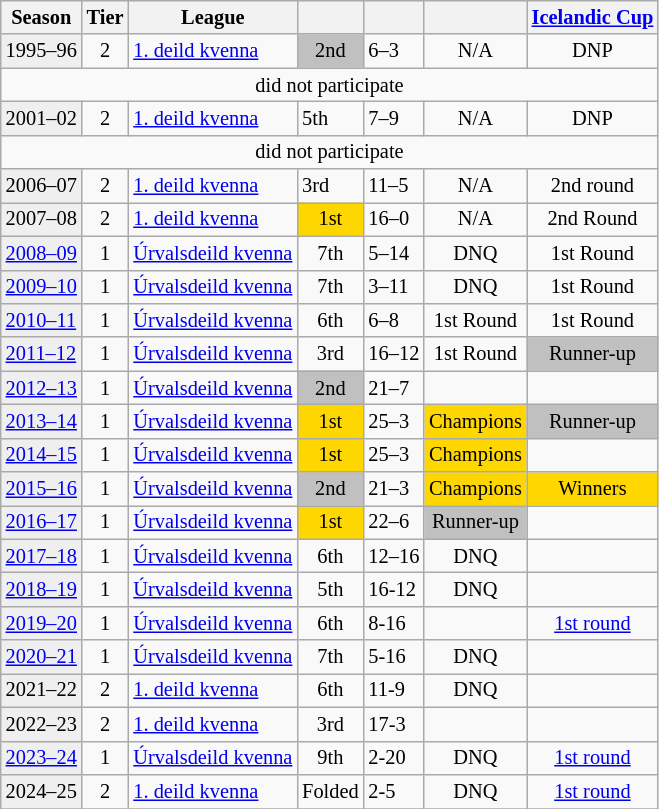<table class="wikitable" style="font-size:85%">
<tr>
<th>Season</th>
<th>Tier</th>
<th>League</th>
<th></th>
<th></th>
<th></th>
<th><a href='#'>Icelandic Cup</a></th>
</tr>
<tr>
<td style="background:#efefef;">1995–96</td>
<td align="center">2</td>
<td><a href='#'>1. deild kvenna</a></td>
<td align="center" style="background:silver ">2nd</td>
<td>6–3</td>
<td align="center">N/A</td>
<td align="center">DNP</td>
</tr>
<tr>
<td colspan="7" align="center">did not participate</td>
</tr>
<tr>
<td style="background:#efefef;">2001–02</td>
<td align="center">2</td>
<td><a href='#'>1. deild kvenna</a></td>
<td>5th</td>
<td>7–9</td>
<td align="center">N/A</td>
<td align="center">DNP</td>
</tr>
<tr>
<td colspan="7" align="center">did not participate</td>
</tr>
<tr>
<td style="background:#efefef;">2006–07</td>
<td align="center">2</td>
<td><a href='#'>1. deild kvenna</a></td>
<td>3rd</td>
<td>11–5</td>
<td align="center">N/A</td>
<td align="center">2nd round</td>
</tr>
<tr>
<td style="background:#efefef;">2007–08</td>
<td align="center">2</td>
<td><a href='#'>1. deild kvenna</a></td>
<td align="center" style="background:gold ">1st</td>
<td>16–0</td>
<td align="center">N/A</td>
<td align="center">2nd Round</td>
</tr>
<tr>
<td style="background:#efefef;"><a href='#'>2008–09</a></td>
<td align="center">1</td>
<td><a href='#'>Úrvalsdeild kvenna</a></td>
<td align="center">7th</td>
<td>5–14</td>
<td align="center">DNQ</td>
<td align="center">1st Round</td>
</tr>
<tr>
<td style="background:#efefef;"><a href='#'>2009–10</a></td>
<td align="center">1</td>
<td><a href='#'>Úrvalsdeild kvenna</a></td>
<td align="center">7th</td>
<td>3–11</td>
<td align="center">DNQ</td>
<td align="center">1st Round</td>
</tr>
<tr>
<td style="background:#efefef;"><a href='#'>2010–11</a></td>
<td align="center">1</td>
<td><a href='#'>Úrvalsdeild kvenna</a></td>
<td align="center">6th</td>
<td>6–8</td>
<td align="center">1st Round</td>
<td align="center">1st Round</td>
</tr>
<tr>
<td style="background:#efefef;"><a href='#'>2011–12</a></td>
<td align="center">1</td>
<td><a href='#'>Úrvalsdeild kvenna</a></td>
<td align="center">3rd</td>
<td>16–12</td>
<td align="center">1st Round</td>
<td align="center" bgcolor=silver>Runner-up</td>
</tr>
<tr>
<td style="background:#efefef;"><a href='#'>2012–13</a></td>
<td align="center">1</td>
<td><a href='#'>Úrvalsdeild kvenna</a></td>
<td align="center" style="background:silver ">2nd</td>
<td>21–7</td>
<td align="center"></td>
<td align="center"></td>
</tr>
<tr>
<td style="background:#efefef;"><a href='#'>2013–14</a></td>
<td align="center">1</td>
<td><a href='#'>Úrvalsdeild kvenna</a></td>
<td align="center" style="background:gold ">1st</td>
<td>25–3</td>
<td align="center" bgcolor=gold ">Champions</td>
<td align="center" bgcolor=silver>Runner-up</td>
</tr>
<tr>
<td style="background:#efefef;"><a href='#'>2014–15</a></td>
<td align="center">1</td>
<td><a href='#'>Úrvalsdeild kvenna</a></td>
<td align="center" style="background:gold ">1st</td>
<td>25–3</td>
<td align="center" bgcolor=gold ">Champions</td>
<td align="center"></td>
</tr>
<tr>
<td style="background:#efefef;"><a href='#'>2015–16</a></td>
<td align="center">1</td>
<td><a href='#'>Úrvalsdeild kvenna</a></td>
<td align="center" style="background:silver ">2nd</td>
<td>21–3</td>
<td align="center" bgcolor=gold ">Champions</td>
<td align="center" bgcolor=gold ">Winners</td>
</tr>
<tr>
<td style="background:#efefef;"><a href='#'>2016–17</a></td>
<td align="center">1</td>
<td><a href='#'>Úrvalsdeild kvenna</a></td>
<td align="center" style="background:gold ">1st</td>
<td>22–6</td>
<td align="center" bgcolor=silver>Runner-up</td>
<td align="center"></td>
</tr>
<tr>
<td style="background:#efefef;"><a href='#'>2017–18</a></td>
<td align="center">1</td>
<td><a href='#'>Úrvalsdeild kvenna</a></td>
<td align="center">6th</td>
<td>12–16</td>
<td align="center">DNQ</td>
<td align="center"></td>
</tr>
<tr>
<td style="background:#efefef;"><a href='#'>2018–19</a></td>
<td align="center">1</td>
<td><a href='#'>Úrvalsdeild kvenna</a></td>
<td align="center">5th</td>
<td>16-12</td>
<td align="center">DNQ</td>
<td align="center"></td>
</tr>
<tr>
<td style="background:#efefef;"><a href='#'>2019–20</a></td>
<td align="center">1</td>
<td><a href='#'>Úrvalsdeild kvenna</a></td>
<td align="center">6th</td>
<td>8-16</td>
<td align="center"></td>
<td align="center"><a href='#'>1st round</a></td>
</tr>
<tr>
<td style="background:#efefef;"><a href='#'>2020–21</a></td>
<td align="center">1</td>
<td><a href='#'>Úrvalsdeild kvenna</a></td>
<td align="center">7th</td>
<td>5-16</td>
<td align="center">DNQ</td>
<td align="center"></td>
</tr>
<tr>
<td style="background:#efefef;">2021–22</td>
<td align="center">2</td>
<td><a href='#'>1. deild kvenna</a></td>
<td align="center">6th</td>
<td>11-9</td>
<td align="center">DNQ</td>
<td align="center"></td>
</tr>
<tr>
<td style="background:#efefef;">2022–23</td>
<td align="center">2</td>
<td><a href='#'>1. deild kvenna</a></td>
<td align="center">3rd</td>
<td>17-3</td>
<td align="center"></td>
<td align="center"></td>
</tr>
<tr>
<td style="background:#efefef;"><a href='#'>2023–24</a></td>
<td align="center">1</td>
<td><a href='#'>Úrvalsdeild kvenna</a></td>
<td align="center">9th</td>
<td>2-20</td>
<td align="center">DNQ</td>
<td align="center"><a href='#'>1st round</a></td>
</tr>
<tr>
<td style="background:#efefef;">2024–25</td>
<td align="center">2</td>
<td><a href='#'>1. deild kvenna</a></td>
<td align="center">Folded</td>
<td>2-5</td>
<td align="center">DNQ</td>
<td align="center"><a href='#'>1st round</a></td>
</tr>
<tr>
</tr>
</table>
